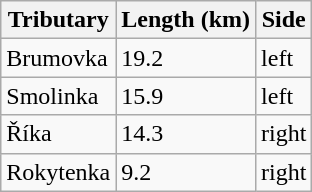<table class="wikitable">
<tr>
<th>Tributary</th>
<th>Length (km)</th>
<th>Side</th>
</tr>
<tr>
<td>Brumovka</td>
<td>19.2</td>
<td>left</td>
</tr>
<tr>
<td>Smolinka</td>
<td>15.9</td>
<td>left</td>
</tr>
<tr>
<td>Říka</td>
<td>14.3</td>
<td>right</td>
</tr>
<tr>
<td>Rokytenka</td>
<td>9.2</td>
<td>right</td>
</tr>
</table>
